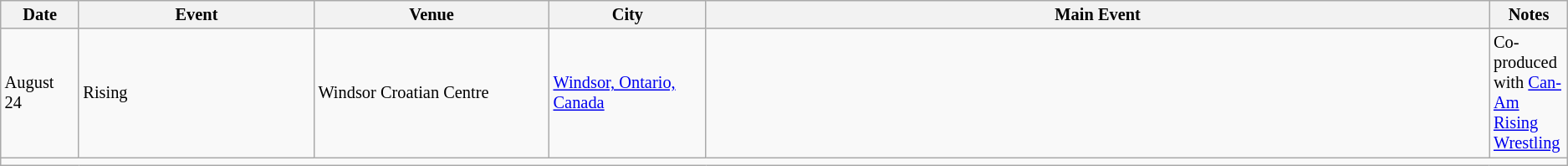<table class="sortable wikitable succession-box" style="font-size:85%;">
<tr>
<th scope="col" style="width:5%;">Date</th>
<th scope="col" style="width:15%;">Event</th>
<th scope="col" style="width:15%;">Venue</th>
<th scope="col" style="width:10%;">City</th>
<th scope="col" style="width:50%;">Main Event</th>
<th scope="col" style="width:10%;">Notes</th>
</tr>
<tr>
<td>August 24</td>
<td>Rising</td>
<td>Windsor Croatian Centre</td>
<td><a href='#'>Windsor, Ontario, Canada</a></td>
<td></td>
<td>Co-produced with <a href='#'>Can-Am Rising Wrestling</a></td>
</tr>
<tr>
<td colspan="6"></td>
</tr>
</table>
